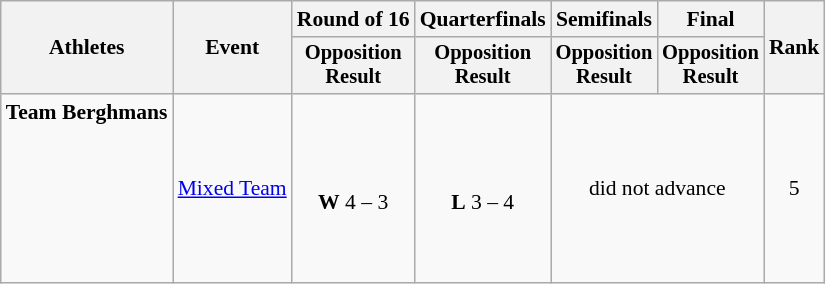<table class="wikitable" style="font-size:90%">
<tr>
<th rowspan="2">Athletes</th>
<th rowspan="2">Event</th>
<th>Round of 16</th>
<th>Quarterfinals</th>
<th>Semifinals</th>
<th>Final</th>
<th rowspan=2>Rank</th>
</tr>
<tr style="font-size:95%">
<th>Opposition<br>Result</th>
<th>Opposition<br>Result</th>
<th>Opposition<br>Result</th>
<th>Opposition<br>Result</th>
</tr>
<tr align=center>
<td align=left><strong>Team Berghmans</strong><br><br><br><br><br><br><br></td>
<td align=left><a href='#'>Mixed Team</a></td>
<td><br><strong>W</strong> 4 – 3</td>
<td><br><strong>L</strong> 3 – 4</td>
<td colspan=2>did not advance</td>
<td>5</td>
</tr>
</table>
